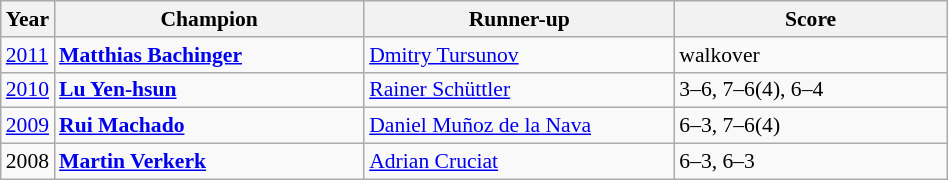<table class="wikitable" style="font-size:90%">
<tr>
<th>Year</th>
<th width="200">Champion</th>
<th width="200">Runner-up</th>
<th width="175">Score</th>
</tr>
<tr>
<td><a href='#'>2011</a></td>
<td> <strong><a href='#'>Matthias Bachinger</a></strong></td>
<td> <a href='#'>Dmitry Tursunov</a></td>
<td>walkover</td>
</tr>
<tr>
<td><a href='#'>2010</a></td>
<td> <strong><a href='#'>Lu Yen-hsun</a></strong></td>
<td> <a href='#'>Rainer Schüttler</a></td>
<td>3–6, 7–6(4), 6–4</td>
</tr>
<tr>
<td><a href='#'>2009</a></td>
<td> <strong><a href='#'>Rui Machado</a></strong></td>
<td> <a href='#'>Daniel Muñoz de la Nava</a></td>
<td>6–3, 7–6(4)</td>
</tr>
<tr>
<td>2008</td>
<td> <strong><a href='#'>Martin Verkerk</a></strong></td>
<td> <a href='#'>Adrian Cruciat</a></td>
<td>6–3, 6–3</td>
</tr>
</table>
